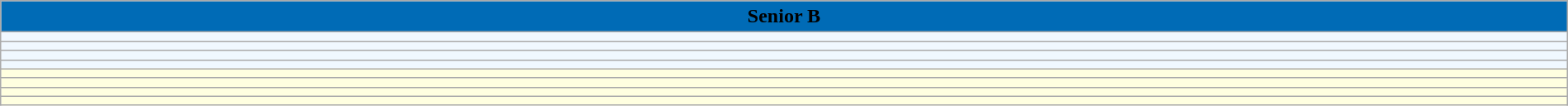<table class="wikitable sortable" style="width:100%">
<tr>
<th style="background:#006BB6;" colspan=8><span>Senior B</span></th>
</tr>
<tr>
<td bgcolor="#F0F8FF"></td>
</tr>
<tr>
<td bgcolor="#F0F8FF"></td>
</tr>
<tr>
<td bgcolor="#F0F8FF"></td>
</tr>
<tr>
<td bgcolor="#F0F8FF"></td>
</tr>
<tr>
<td bgcolor="#FFFFE0"></td>
</tr>
<tr>
<td bgcolor="#FFFFE0"></td>
</tr>
<tr>
<td bgcolor="#FFFFE0"></td>
</tr>
<tr>
<td bgcolor="#FFFFE0"></td>
</tr>
</table>
